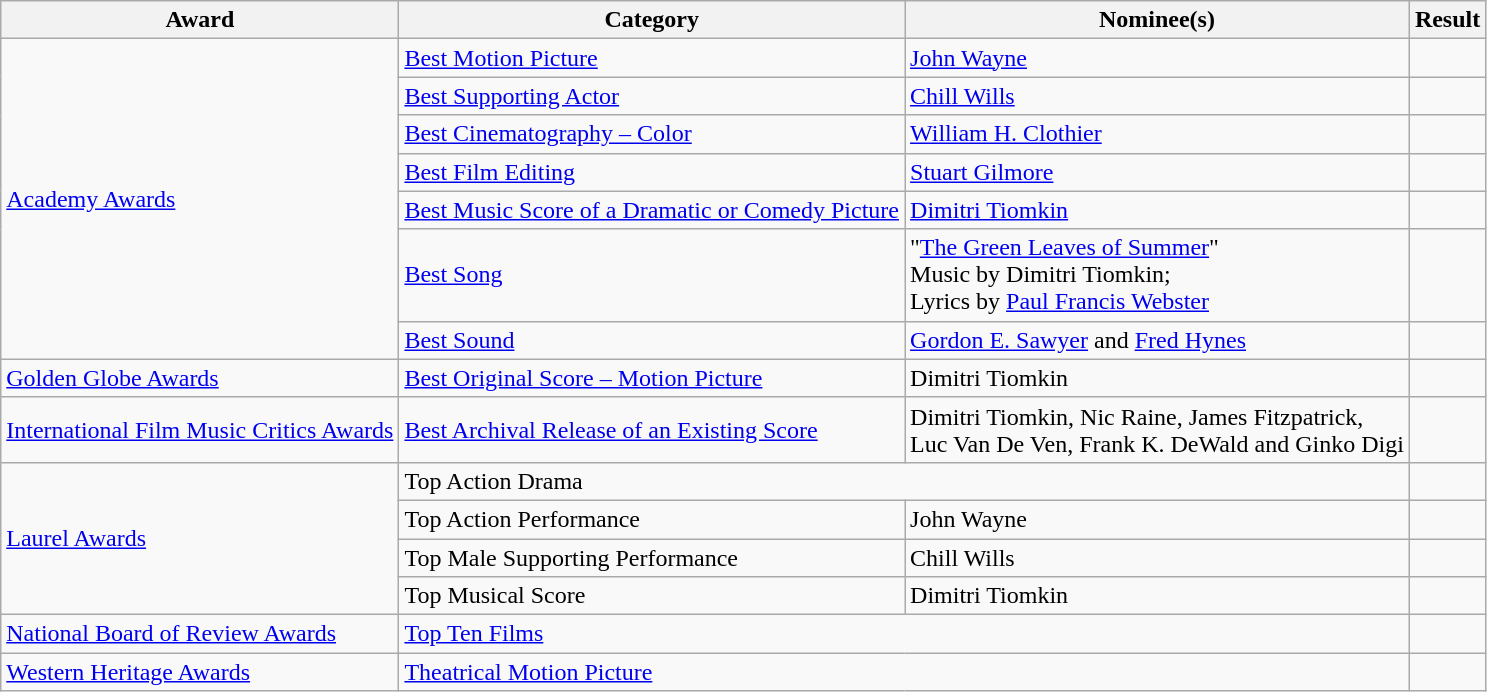<table class="wikitable plainrowheaders">
<tr>
<th>Award</th>
<th>Category</th>
<th>Nominee(s)</th>
<th>Result</th>
</tr>
<tr>
<td rowspan="7"><a href='#'>Academy Awards</a></td>
<td><a href='#'>Best Motion Picture</a></td>
<td><a href='#'>John Wayne</a></td>
<td></td>
</tr>
<tr>
<td><a href='#'>Best Supporting Actor</a></td>
<td><a href='#'>Chill Wills</a></td>
<td></td>
</tr>
<tr>
<td><a href='#'>Best Cinematography – Color</a></td>
<td><a href='#'>William H. Clothier</a></td>
<td></td>
</tr>
<tr>
<td><a href='#'>Best Film Editing</a></td>
<td><a href='#'>Stuart Gilmore</a></td>
<td></td>
</tr>
<tr>
<td><a href='#'>Best Music Score of a Dramatic or Comedy Picture</a></td>
<td><a href='#'>Dimitri Tiomkin</a></td>
<td></td>
</tr>
<tr>
<td><a href='#'>Best Song</a></td>
<td>"<a href='#'>The Green Leaves of Summer</a>" <br> Music by Dimitri Tiomkin; <br> Lyrics by <a href='#'>Paul Francis Webster</a></td>
<td></td>
</tr>
<tr>
<td><a href='#'>Best Sound</a></td>
<td><a href='#'>Gordon E. Sawyer</a> and <a href='#'>Fred Hynes</a></td>
<td></td>
</tr>
<tr>
<td><a href='#'>Golden Globe Awards</a></td>
<td><a href='#'>Best Original Score – Motion Picture</a></td>
<td>Dimitri Tiomkin</td>
<td></td>
</tr>
<tr>
<td><a href='#'>International Film Music Critics Awards</a></td>
<td><a href='#'>Best Archival Release of an Existing Score</a></td>
<td>Dimitri Tiomkin, Nic Raine, James Fitzpatrick, <br> Luc Van De Ven, Frank K. DeWald and Ginko Digi</td>
<td></td>
</tr>
<tr>
<td rowspan="4"><a href='#'>Laurel Awards</a></td>
<td colspan="2">Top Action Drama</td>
<td></td>
</tr>
<tr>
<td>Top Action Performance</td>
<td>John Wayne</td>
<td></td>
</tr>
<tr>
<td>Top Male Supporting Performance</td>
<td>Chill Wills</td>
<td></td>
</tr>
<tr>
<td>Top Musical Score</td>
<td>Dimitri Tiomkin</td>
<td></td>
</tr>
<tr>
<td><a href='#'>National Board of Review Awards</a></td>
<td colspan="2"><a href='#'>Top Ten Films</a></td>
<td></td>
</tr>
<tr>
<td><a href='#'>Western Heritage Awards</a></td>
<td colspan="2"><a href='#'>Theatrical Motion Picture</a></td>
<td></td>
</tr>
</table>
